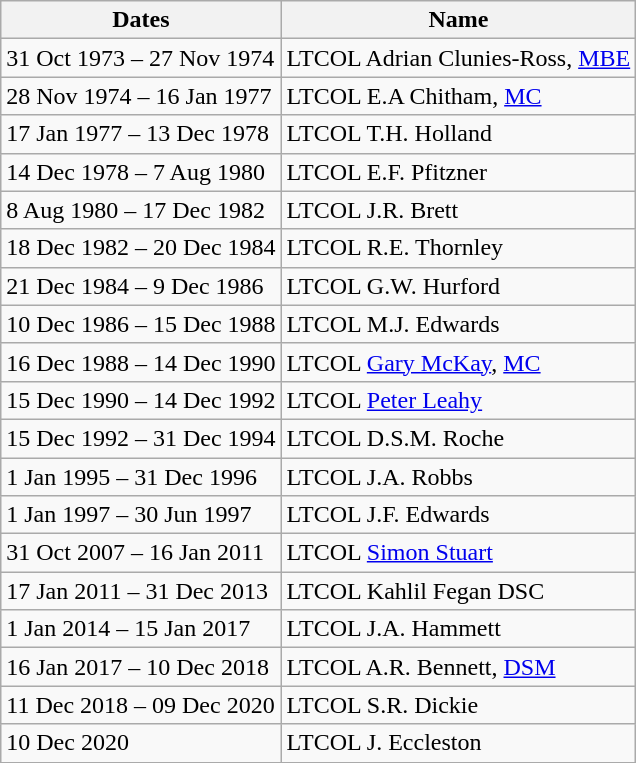<table class="wikitable" border="1">
<tr>
<th>Dates</th>
<th>Name</th>
</tr>
<tr>
<td>31 Oct 1973 – 27 Nov 1974</td>
<td>LTCOL Adrian Clunies-Ross, <a href='#'>MBE</a></td>
</tr>
<tr>
<td>28 Nov 1974 – 16 Jan 1977</td>
<td>LTCOL E.A Chitham, <a href='#'>MC</a></td>
</tr>
<tr>
<td>17 Jan 1977 – 13 Dec 1978</td>
<td>LTCOL T.H. Holland</td>
</tr>
<tr>
<td>14 Dec 1978 – 7 Aug 1980</td>
<td>LTCOL E.F. Pfitzner</td>
</tr>
<tr>
<td>8 Aug 1980 – 17 Dec 1982</td>
<td>LTCOL J.R. Brett</td>
</tr>
<tr>
<td>18 Dec 1982 – 20 Dec 1984</td>
<td>LTCOL R.E. Thornley</td>
</tr>
<tr>
<td>21 Dec 1984 – 9 Dec 1986</td>
<td>LTCOL G.W. Hurford</td>
</tr>
<tr>
<td>10 Dec 1986 – 15 Dec 1988</td>
<td>LTCOL M.J. Edwards</td>
</tr>
<tr>
<td>16 Dec 1988 – 14 Dec 1990</td>
<td>LTCOL <a href='#'>Gary McKay</a>, <a href='#'>MC</a></td>
</tr>
<tr>
<td>15 Dec 1990 – 14 Dec 1992</td>
<td>LTCOL <a href='#'>Peter Leahy</a></td>
</tr>
<tr>
<td>15 Dec 1992 – 31 Dec 1994</td>
<td>LTCOL D.S.M. Roche</td>
</tr>
<tr>
<td>1 Jan 1995 – 31 Dec 1996</td>
<td>LTCOL J.A. Robbs</td>
</tr>
<tr>
<td>1 Jan 1997 – 30 Jun 1997</td>
<td>LTCOL J.F. Edwards</td>
</tr>
<tr>
<td>31 Oct 2007 – 16 Jan 2011</td>
<td>LTCOL <a href='#'>Simon Stuart</a></td>
</tr>
<tr>
<td>17 Jan 2011 – 31 Dec 2013</td>
<td>LTCOL Kahlil Fegan DSC </td>
</tr>
<tr>
<td>1 Jan 2014 – 15 Jan 2017</td>
<td>LTCOL J.A. Hammett </td>
</tr>
<tr>
<td>16 Jan 2017 – 10 Dec 2018</td>
<td>LTCOL A.R. Bennett, <a href='#'>DSM</a></td>
</tr>
<tr>
<td>11 Dec 2018 – 09 Dec 2020</td>
<td>LTCOL S.R. Dickie</td>
</tr>
<tr>
<td>10 Dec 2020</td>
<td>LTCOL J. Eccleston</td>
</tr>
</table>
